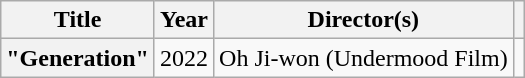<table class="wikitable plainrowheaders" style="text-align:center">
<tr>
<th scope="col">Title</th>
<th scope="col">Year</th>
<th scope="col">Director(s)</th>
<th scope="col"></th>
</tr>
<tr>
<th scope="row">"Generation"</th>
<td>2022</td>
<td>Oh Ji-won (Undermood Film)</td>
<td></td>
</tr>
</table>
